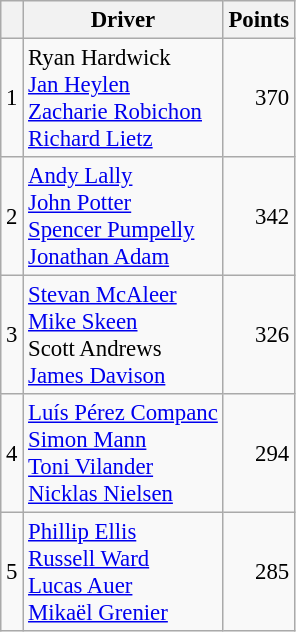<table class="wikitable" style="font-size: 95%;">
<tr>
<th scope="col"></th>
<th scope="col">Driver</th>
<th scope="col">Points</th>
</tr>
<tr>
<td align=center>1</td>
<td> Ryan Hardwick<br> <a href='#'>Jan Heylen</a><br> <a href='#'>Zacharie Robichon</a><br> <a href='#'>Richard Lietz</a></td>
<td align=right>370</td>
</tr>
<tr>
<td align=center>2</td>
<td> <a href='#'>Andy Lally</a><br> <a href='#'>John Potter</a><br> <a href='#'>Spencer Pumpelly</a><br> <a href='#'>Jonathan Adam</a></td>
<td align=right>342</td>
</tr>
<tr>
<td align=center>3</td>
<td> <a href='#'>Stevan McAleer</a><br> <a href='#'>Mike Skeen</a><br> Scott Andrews<br> <a href='#'>James Davison</a></td>
<td align=right>326</td>
</tr>
<tr>
<td align=center>4</td>
<td> <a href='#'>Luís Pérez Companc</a><br> <a href='#'>Simon Mann</a><br> <a href='#'>Toni Vilander</a><br> <a href='#'>Nicklas Nielsen</a></td>
<td align=right>294</td>
</tr>
<tr>
<td align=center>5</td>
<td> <a href='#'>Phillip Ellis</a><br> <a href='#'>Russell Ward</a><br> <a href='#'>Lucas Auer</a><br> <a href='#'>Mikaël Grenier</a></td>
<td align=right>285</td>
</tr>
</table>
